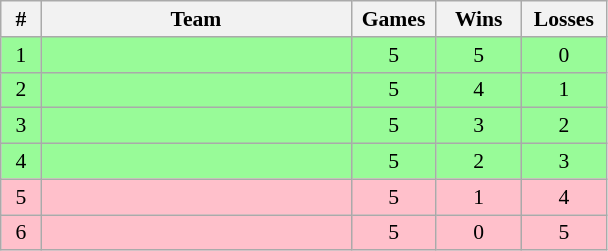<table class=wikitable style="text-align:center; font-size:90%">
<tr>
<th width=20>#</th>
<th width=200>Team</th>
<th width=50>Games</th>
<th width=50>Wins</th>
<th width=50>Losses</th>
</tr>
<tr bgcolor=#98fb98>
<td>1</td>
<td align=left></td>
<td>5</td>
<td>5</td>
<td>0</td>
</tr>
<tr bgcolor=#98fb98>
<td>2</td>
<td align=left></td>
<td>5</td>
<td>4</td>
<td>1</td>
</tr>
<tr bgcolor=#98fb98>
<td>3</td>
<td align=left></td>
<td>5</td>
<td>3</td>
<td>2</td>
</tr>
<tr bgcolor=#98fb98>
<td>4</td>
<td align=left> </td>
<td>5</td>
<td>2</td>
<td>3</td>
</tr>
<tr bgcolor=pink>
<td>5</td>
<td align=left></td>
<td>5</td>
<td>1</td>
<td>4</td>
</tr>
<tr bgcolor=pink>
<td>6</td>
<td align=left> </td>
<td>5</td>
<td>0</td>
<td>5</td>
</tr>
</table>
